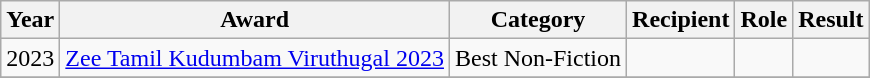<table class="wikitable plainrowheaders sortable">
<tr>
<th>Year</th>
<th>Award</th>
<th>Category</th>
<th>Recipient</th>
<th>Role</th>
<th>Result</th>
</tr>
<tr>
<td rowspan="1">2023</td>
<td rowspan="1"><a href='#'>Zee Tamil Kudumbam Viruthugal 2023</a></td>
<td>Best Non-Fiction</td>
<td></td>
<td></td>
<td></td>
</tr>
<tr>
</tr>
</table>
